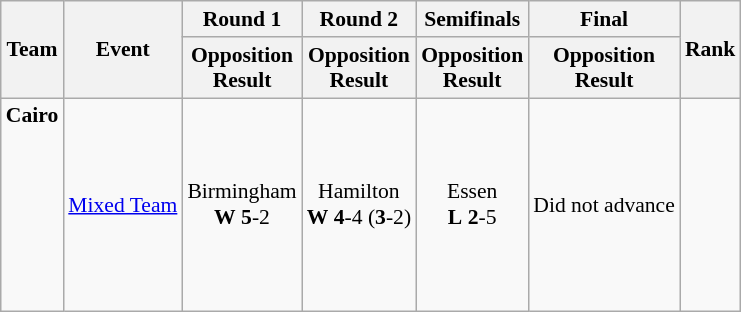<table class="wikitable" border="1" style="font-size:90%">
<tr>
<th rowspan=2>Team</th>
<th rowspan=2>Event</th>
<th>Round 1</th>
<th>Round 2</th>
<th>Semifinals</th>
<th>Final</th>
<th rowspan=2>Rank</th>
</tr>
<tr>
<th>Opposition<br>Result</th>
<th>Opposition<br>Result</th>
<th>Opposition<br>Result</th>
<th>Opposition<br>Result</th>
</tr>
<tr>
<td><strong>Cairo</strong><br><br><br><br><br><br><br><br></td>
<td><a href='#'>Mixed Team</a></td>
<td align=center>Birmingham <br> <strong>W</strong> <strong>5</strong>-2</td>
<td align=center>Hamilton <br> <strong>W</strong> <strong>4</strong>-4 (<strong>3</strong>-2)</td>
<td align=center>Essen <br> <strong>L</strong> <strong>2</strong>-5</td>
<td align=center>Did not advance</td>
<td align=center></td>
</tr>
</table>
